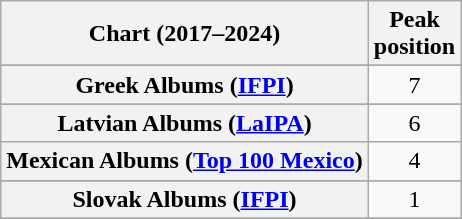<table class="wikitable sortable plainrowheaders" style="text-align:center">
<tr>
<th scope="col">Chart (2017–2024)</th>
<th scope="col">Peak<br> position</th>
</tr>
<tr>
</tr>
<tr>
</tr>
<tr>
</tr>
<tr>
</tr>
<tr>
</tr>
<tr>
</tr>
<tr>
</tr>
<tr>
</tr>
<tr>
</tr>
<tr>
</tr>
<tr>
</tr>
<tr>
<th scope="row">Greek Albums (<a href='#'>IFPI</a>)</th>
<td>7</td>
</tr>
<tr>
</tr>
<tr>
</tr>
<tr>
</tr>
<tr>
<th scope="row">Latvian Albums (<a href='#'>LaIPA</a>)</th>
<td>6</td>
</tr>
<tr>
<th scope="row">Mexican Albums (<a href='#'>Top 100 Mexico</a>)</th>
<td>4</td>
</tr>
<tr>
</tr>
<tr>
</tr>
<tr>
</tr>
<tr>
</tr>
<tr>
</tr>
<tr>
<th scope="row">Slovak Albums (<a href='#'>IFPI</a>)</th>
<td>1</td>
</tr>
<tr>
</tr>
<tr>
</tr>
<tr>
</tr>
<tr>
</tr>
<tr>
</tr>
<tr>
</tr>
<tr>
</tr>
</table>
